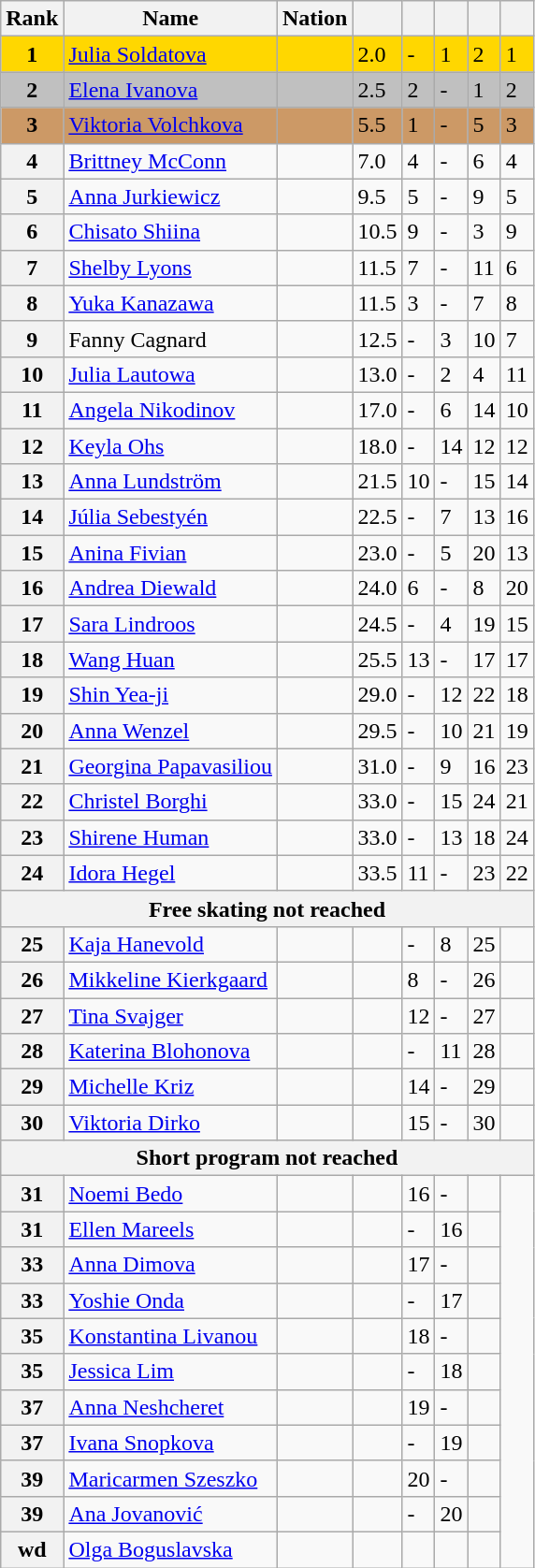<table class="wikitable sortable">
<tr>
<th>Rank</th>
<th>Name</th>
<th>Nation</th>
<th></th>
<th></th>
<th></th>
<th></th>
<th></th>
</tr>
<tr bgcolor=gold>
<td align=center><strong>1</strong></td>
<td><a href='#'>Julia Soldatova</a></td>
<td></td>
<td>2.0</td>
<td>-</td>
<td>1</td>
<td>2</td>
<td>1</td>
</tr>
<tr bgcolor=silver>
<td align=center><strong>2</strong></td>
<td><a href='#'>Elena Ivanova</a></td>
<td></td>
<td>2.5</td>
<td>2</td>
<td>-</td>
<td>1</td>
<td>2</td>
</tr>
<tr bgcolor=cc9966>
<td align=center><strong>3</strong></td>
<td><a href='#'>Viktoria Volchkova</a></td>
<td></td>
<td>5.5</td>
<td>1</td>
<td>-</td>
<td>5</td>
<td>3</td>
</tr>
<tr>
<th>4</th>
<td><a href='#'>Brittney McConn</a></td>
<td></td>
<td>7.0</td>
<td>4</td>
<td>-</td>
<td>6</td>
<td>4</td>
</tr>
<tr>
<th>5</th>
<td><a href='#'>Anna Jurkiewicz</a></td>
<td></td>
<td>9.5</td>
<td>5</td>
<td>-</td>
<td>9</td>
<td>5</td>
</tr>
<tr>
<th>6</th>
<td><a href='#'>Chisato Shiina</a></td>
<td></td>
<td>10.5</td>
<td>9</td>
<td>-</td>
<td>3</td>
<td>9</td>
</tr>
<tr>
<th>7</th>
<td><a href='#'>Shelby Lyons</a></td>
<td></td>
<td>11.5</td>
<td>7</td>
<td>-</td>
<td>11</td>
<td>6</td>
</tr>
<tr>
<th>8</th>
<td><a href='#'>Yuka Kanazawa</a></td>
<td></td>
<td>11.5</td>
<td>3</td>
<td>-</td>
<td>7</td>
<td>8</td>
</tr>
<tr>
<th>9</th>
<td>Fanny Cagnard</td>
<td></td>
<td>12.5</td>
<td>-</td>
<td>3</td>
<td>10</td>
<td>7</td>
</tr>
<tr>
<th>10</th>
<td><a href='#'>Julia Lautowa</a></td>
<td></td>
<td>13.0</td>
<td>-</td>
<td>2</td>
<td>4</td>
<td>11</td>
</tr>
<tr>
<th>11</th>
<td><a href='#'>Angela Nikodinov</a></td>
<td></td>
<td>17.0</td>
<td>-</td>
<td>6</td>
<td>14</td>
<td>10</td>
</tr>
<tr>
<th>12</th>
<td><a href='#'>Keyla Ohs</a></td>
<td></td>
<td>18.0</td>
<td>-</td>
<td>14</td>
<td>12</td>
<td>12</td>
</tr>
<tr>
<th>13</th>
<td><a href='#'>Anna Lundström</a></td>
<td></td>
<td>21.5</td>
<td>10</td>
<td>-</td>
<td>15</td>
<td>14</td>
</tr>
<tr>
<th>14</th>
<td><a href='#'>Júlia Sebestyén</a></td>
<td></td>
<td>22.5</td>
<td>-</td>
<td>7</td>
<td>13</td>
<td>16</td>
</tr>
<tr>
<th>15</th>
<td><a href='#'>Anina Fivian</a></td>
<td></td>
<td>23.0</td>
<td>-</td>
<td>5</td>
<td>20</td>
<td>13</td>
</tr>
<tr>
<th>16</th>
<td><a href='#'>Andrea Diewald</a></td>
<td></td>
<td>24.0</td>
<td>6</td>
<td>-</td>
<td>8</td>
<td>20</td>
</tr>
<tr>
<th>17</th>
<td><a href='#'>Sara Lindroos</a></td>
<td></td>
<td>24.5</td>
<td>-</td>
<td>4</td>
<td>19</td>
<td>15</td>
</tr>
<tr>
<th>18</th>
<td><a href='#'>Wang Huan</a></td>
<td></td>
<td>25.5</td>
<td>13</td>
<td>-</td>
<td>17</td>
<td>17</td>
</tr>
<tr>
<th>19</th>
<td><a href='#'>Shin Yea-ji</a></td>
<td></td>
<td>29.0</td>
<td>-</td>
<td>12</td>
<td>22</td>
<td>18</td>
</tr>
<tr>
<th>20</th>
<td><a href='#'>Anna Wenzel</a></td>
<td></td>
<td>29.5</td>
<td>-</td>
<td>10</td>
<td>21</td>
<td>19</td>
</tr>
<tr>
<th>21</th>
<td><a href='#'>Georgina Papavasiliou</a></td>
<td></td>
<td>31.0</td>
<td>-</td>
<td>9</td>
<td>16</td>
<td>23</td>
</tr>
<tr>
<th>22</th>
<td><a href='#'>Christel Borghi</a></td>
<td></td>
<td>33.0</td>
<td>-</td>
<td>15</td>
<td>24</td>
<td>21</td>
</tr>
<tr>
<th>23</th>
<td><a href='#'>Shirene Human</a></td>
<td></td>
<td>33.0</td>
<td>-</td>
<td>13</td>
<td>18</td>
<td>24</td>
</tr>
<tr>
<th>24</th>
<td><a href='#'>Idora Hegel</a></td>
<td></td>
<td>33.5</td>
<td>11</td>
<td>-</td>
<td>23</td>
<td>22</td>
</tr>
<tr>
<th colspan=8>Free skating not reached</th>
</tr>
<tr>
<th>25</th>
<td><a href='#'>Kaja Hanevold</a></td>
<td></td>
<td></td>
<td>-</td>
<td>8</td>
<td>25</td>
<td></td>
</tr>
<tr>
<th>26</th>
<td><a href='#'>Mikkeline Kierkgaard</a></td>
<td></td>
<td></td>
<td>8</td>
<td>-</td>
<td>26</td>
<td></td>
</tr>
<tr>
<th>27</th>
<td><a href='#'>Tina Svajger</a></td>
<td></td>
<td></td>
<td>12</td>
<td>-</td>
<td>27</td>
<td></td>
</tr>
<tr>
<th>28</th>
<td><a href='#'>Katerina Blohonova</a></td>
<td></td>
<td></td>
<td>-</td>
<td>11</td>
<td>28</td>
<td></td>
</tr>
<tr>
<th>29</th>
<td><a href='#'>Michelle Kriz</a></td>
<td></td>
<td></td>
<td>14</td>
<td>-</td>
<td>29</td>
<td></td>
</tr>
<tr>
<th>30</th>
<td><a href='#'>Viktoria Dirko</a></td>
<td></td>
<td></td>
<td>15</td>
<td>-</td>
<td>30</td>
<td></td>
</tr>
<tr>
<th colspan=8>Short program not reached</th>
</tr>
<tr>
<th>31</th>
<td><a href='#'>Noemi Bedo</a></td>
<td></td>
<td></td>
<td>16</td>
<td>-</td>
<td></td>
</tr>
<tr>
<th>31</th>
<td><a href='#'>Ellen Mareels</a></td>
<td></td>
<td></td>
<td>-</td>
<td>16</td>
<td></td>
</tr>
<tr>
<th>33</th>
<td><a href='#'>Anna Dimova</a></td>
<td></td>
<td></td>
<td>17</td>
<td>-</td>
<td></td>
</tr>
<tr>
<th>33</th>
<td><a href='#'>Yoshie Onda</a></td>
<td></td>
<td></td>
<td>-</td>
<td>17</td>
<td></td>
</tr>
<tr>
<th>35</th>
<td><a href='#'>Konstantina Livanou</a></td>
<td></td>
<td></td>
<td>18</td>
<td>-</td>
<td></td>
</tr>
<tr>
<th>35</th>
<td><a href='#'>Jessica Lim</a></td>
<td></td>
<td></td>
<td>-</td>
<td>18</td>
<td></td>
</tr>
<tr>
<th>37</th>
<td><a href='#'>Anna Neshcheret</a></td>
<td></td>
<td></td>
<td>19</td>
<td>-</td>
<td></td>
</tr>
<tr>
<th>37</th>
<td><a href='#'>Ivana Snopkova</a></td>
<td></td>
<td></td>
<td>-</td>
<td>19</td>
<td></td>
</tr>
<tr>
<th>39</th>
<td><a href='#'>Maricarmen Szeszko</a></td>
<td></td>
<td></td>
<td>20</td>
<td>-</td>
<td></td>
</tr>
<tr>
<th>39</th>
<td><a href='#'>Ana Jovanović</a></td>
<td></td>
<td></td>
<td>-</td>
<td>20</td>
<td></td>
</tr>
<tr>
<th>wd</th>
<td><a href='#'>Olga Boguslavska</a></td>
<td></td>
<td></td>
<td></td>
<td></td>
<td></td>
</tr>
</table>
